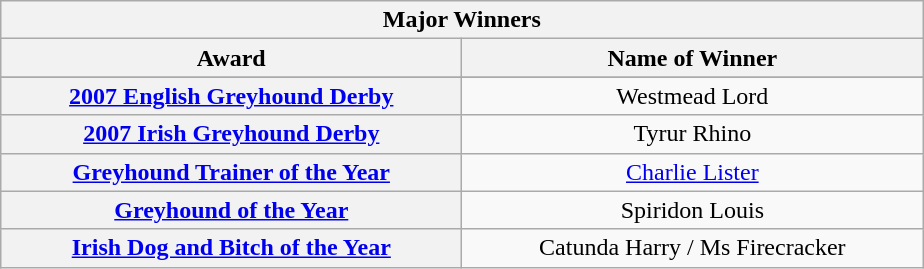<table class="wikitable">
<tr>
<th colspan="2">Major Winners</th>
</tr>
<tr>
<th width=300>Award</th>
<th width=300>Name of Winner</th>
</tr>
<tr>
</tr>
<tr align=center>
<th><a href='#'>2007 English Greyhound Derby</a></th>
<td>Westmead Lord</td>
</tr>
<tr align=center>
<th><a href='#'>2007 Irish Greyhound Derby</a></th>
<td>Tyrur Rhino</td>
</tr>
<tr align=center>
<th><a href='#'>Greyhound Trainer of the Year</a></th>
<td><a href='#'>Charlie Lister</a></td>
</tr>
<tr align=center>
<th><a href='#'>Greyhound of the Year</a></th>
<td>Spiridon Louis</td>
</tr>
<tr align=center>
<th><a href='#'>Irish Dog and Bitch of the Year</a></th>
<td>Catunda Harry / Ms Firecracker</td>
</tr>
</table>
